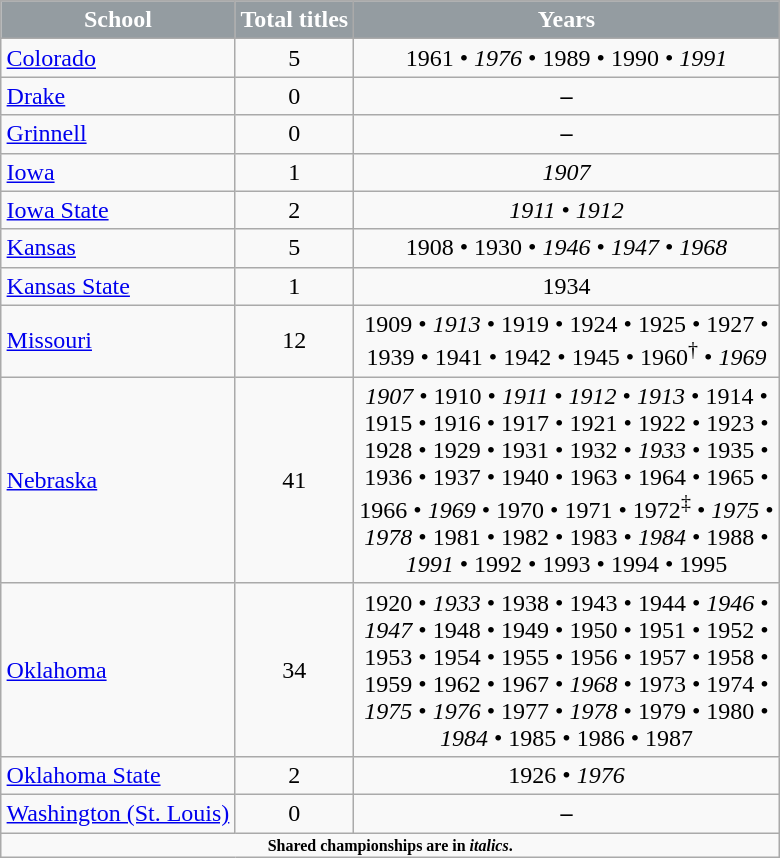<table class="wikitable" align="right" width="auto">
<tr>
</tr>
<tr>
<th style="background:#949CA1;color:white;">School</th>
<th style="background:#949CA1;color:white;">Total titles</th>
<th style="background:#949CA1;color:white;">Years</th>
</tr>
<tr>
<td><a href='#'>Colorado</a></td>
<td align="center">5</td>
<td align="center">1961 • <em>1976</em> • 1989 • 1990  • <em>1991</em></td>
</tr>
<tr>
<td><a href='#'>Drake</a></td>
<td align="center">0</td>
<td align="center"><strong>–</strong></td>
</tr>
<tr>
<td><a href='#'>Grinnell</a></td>
<td align="center">0</td>
<td align="center"><strong>–</strong></td>
</tr>
<tr>
<td><a href='#'>Iowa</a></td>
<td align="center">1</td>
<td align="center"><em>1907</em></td>
</tr>
<tr>
<td><a href='#'>Iowa State</a></td>
<td align="center">2</td>
<td align="center"><em>1911</em>  •  <em>1912</em></td>
</tr>
<tr>
<td><a href='#'>Kansas</a></td>
<td align="center">5</td>
<td align="center">1908 • 1930 • <em>1946</em> • <em>1947</em> • <em>1968</em></td>
</tr>
<tr>
<td><a href='#'>Kansas State</a></td>
<td align="center">1</td>
<td align="center">1934</td>
</tr>
<tr>
<td><a href='#'>Missouri</a></td>
<td align="center">12</td>
<td align="center">1909 • <em>1913</em> • 1919 • 1924 • 1925 • 1927 • <br>1939 • 1941 • 1942 • 1945 • 1960<sup>†</sup> • <em>1969</em></td>
</tr>
<tr>
<td><a href='#'>Nebraska</a></td>
<td align="center">41</td>
<td align="center"><em>1907</em> • 1910 • <em>1911</em> • <em>1912</em> • <em>1913</em> • 1914 • <br>1915 • 1916 • 1917 • 1921 • 1922 • 1923 • <br>1928 • 1929 • 1931 • 1932 • <em>1933</em> • 1935 • <br>1936 • 1937 • 1940 • 1963 • 1964 • 1965 • <br>1966 • <em>1969</em> • 1970 • 1971 • 1972<sup>‡</sup> • <em>1975</em> • <br><em>1978</em> • 1981 • 1982 • 1983 • <em>1984</em> • 1988 • <br><em>1991</em> • 1992 • 1993 • 1994 • 1995</td>
</tr>
<tr>
<td><a href='#'>Oklahoma</a></td>
<td align="center">34</td>
<td align="center">1920 • <em>1933</em> • 1938 • 1943 • 1944 • <em>1946</em> • <br><em>1947</em> • 1948 • 1949 • 1950 • 1951 • 1952 • <br>1953 • 1954 • 1955 • 1956 • 1957 • 1958 • <br>1959 • 1962 • 1967 • <em>1968</em> • 1973 • 1974 • <br><em>1975</em> • <em>1976</em> • 1977 • <em>1978</em> • 1979 • 1980 • <br><em>1984</em> • 1985 • 1986 • 1987</td>
</tr>
<tr>
<td><a href='#'>Oklahoma State</a></td>
<td align="center">2</td>
<td align="center">1926 • <em>1976</em></td>
</tr>
<tr>
<td><a href='#'>Washington (St. Louis)</a></td>
<td align="center">0</td>
<td align="center"><strong>–</strong></td>
</tr>
<tr>
<td colspan="3"  style="font-size:8pt; text-align:center;"><strong>Shared championships are in <em>italics</em>.</strong></td>
</tr>
</table>
